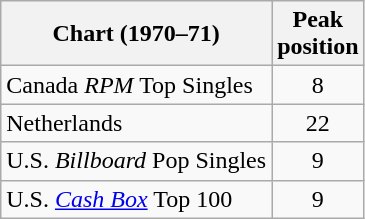<table class="wikitable sortable">
<tr>
<th>Chart (1970–71)</th>
<th>Peak<br>position</th>
</tr>
<tr>
<td>Canada <em>RPM</em> Top Singles</td>
<td align="center">8</td>
</tr>
<tr>
<td>Netherlands</td>
<td align="center">22</td>
</tr>
<tr>
<td>U.S. <em>Billboard</em> Pop Singles</td>
<td align="center">9</td>
</tr>
<tr>
<td>U.S. <a href='#'><em>Cash Box</em></a> Top 100</td>
<td align="center">9</td>
</tr>
</table>
